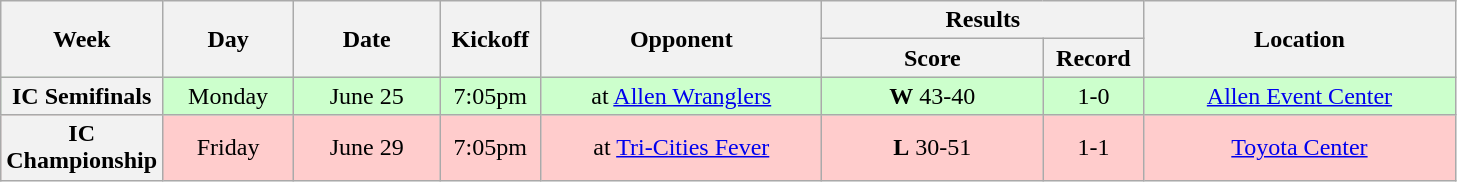<table class="wikitable">
<tr>
<th rowspan="2" width="40">Week</th>
<th rowspan="2" width="80">Day</th>
<th rowspan="2" width="90">Date</th>
<th rowspan="2" width="60">Kickoff</th>
<th rowspan="2" width="180">Opponent</th>
<th colspan="2" width="200">Results</th>
<th rowspan="2" width="200">Location</th>
</tr>
<tr>
<th width="140">Score</th>
<th width="60">Record</th>
</tr>
<tr align="center" bgcolor="#CCFFCC">
<th>IC Semifinals</th>
<td>Monday</td>
<td>June 25</td>
<td>7:05pm</td>
<td>at <a href='#'>Allen Wranglers</a></td>
<td><strong>W</strong> 43-40</td>
<td>1-0</td>
<td><a href='#'>Allen Event Center</a></td>
</tr>
<tr align="center" bgcolor="#FFCCCC">
<th>IC Championship</th>
<td>Friday</td>
<td>June 29</td>
<td>7:05pm</td>
<td>at <a href='#'>Tri-Cities Fever</a></td>
<td><strong>L</strong> 30-51</td>
<td>1-1</td>
<td><a href='#'>Toyota Center</a></td>
</tr>
</table>
